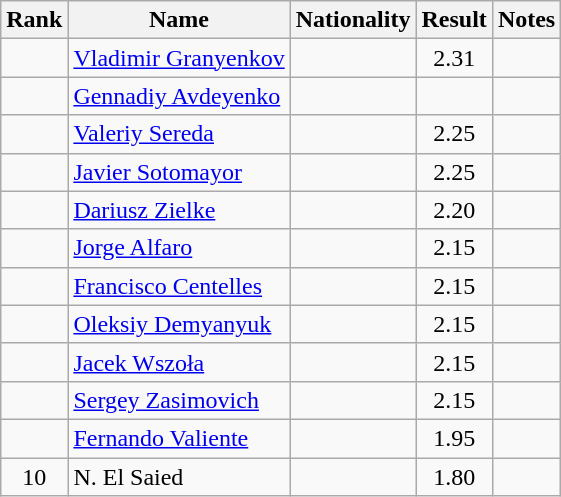<table class="wikitable sortable" style="text-align:center">
<tr>
<th>Rank</th>
<th>Name</th>
<th>Nationality</th>
<th>Result</th>
<th>Notes</th>
</tr>
<tr>
<td></td>
<td align="left"><a href='#'>Vladimir Granyenkov</a></td>
<td align=left></td>
<td>2.31</td>
<td></td>
</tr>
<tr>
<td></td>
<td align="left"><a href='#'>Gennadiy Avdeyenko</a></td>
<td align=left></td>
<td></td>
<td></td>
</tr>
<tr>
<td></td>
<td align="left"><a href='#'>Valeriy Sereda</a></td>
<td align=left></td>
<td>2.25</td>
<td></td>
</tr>
<tr>
<td></td>
<td align="left"><a href='#'>Javier Sotomayor</a></td>
<td align=left></td>
<td>2.25</td>
<td></td>
</tr>
<tr>
<td></td>
<td align="left"><a href='#'>Dariusz Zielke</a></td>
<td align=left></td>
<td>2.20</td>
<td></td>
</tr>
<tr>
<td></td>
<td align="left"><a href='#'>Jorge Alfaro</a></td>
<td align=left></td>
<td>2.15</td>
<td></td>
</tr>
<tr>
<td></td>
<td align="left"><a href='#'>Francisco Centelles</a></td>
<td align=left></td>
<td>2.15</td>
<td></td>
</tr>
<tr>
<td></td>
<td align="left"><a href='#'>Oleksiy Demyanyuk</a></td>
<td align=left></td>
<td>2.15</td>
<td></td>
</tr>
<tr>
<td></td>
<td align="left"><a href='#'>Jacek Wszoła</a></td>
<td align=left></td>
<td>2.15</td>
<td></td>
</tr>
<tr>
<td></td>
<td align="left"><a href='#'>Sergey Zasimovich</a></td>
<td align=left></td>
<td>2.15</td>
<td></td>
</tr>
<tr>
<td></td>
<td align="left"><a href='#'>Fernando Valiente</a></td>
<td align=left></td>
<td>1.95</td>
<td></td>
</tr>
<tr>
<td>10</td>
<td align="left">N. El Saied</td>
<td align=left></td>
<td>1.80</td>
<td></td>
</tr>
</table>
